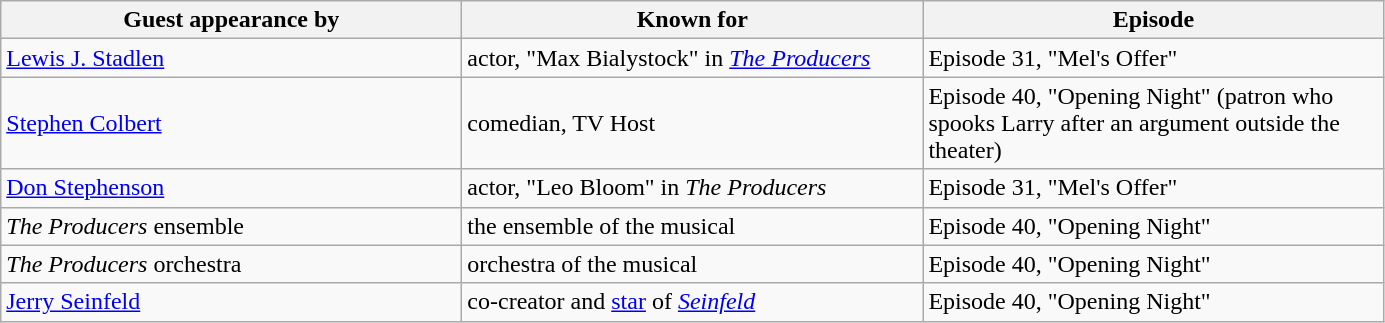<table class="wikitable">
<tr>
<th scope="col" style="width:300px;">Guest appearance by</th>
<th scope="col" style="width:300px;">Known for</th>
<th scope="col" style="width:300px;">Episode</th>
</tr>
<tr>
<td><a href='#'>Lewis J. Stadlen</a></td>
<td>actor, "Max Bialystock" in <em><a href='#'>The Producers</a></em></td>
<td>Episode 31, "Mel's Offer"</td>
</tr>
<tr>
<td><a href='#'>Stephen Colbert</a></td>
<td>comedian, TV Host</td>
<td>Episode 40, "Opening Night" (patron who spooks Larry after an argument outside the theater)</td>
</tr>
<tr>
<td><a href='#'>Don Stephenson</a></td>
<td>actor, "Leo Bloom" in <em>The Producers</em></td>
<td>Episode 31, "Mel's Offer"</td>
</tr>
<tr>
<td><em>The Producers</em> ensemble</td>
<td>the ensemble of the musical</td>
<td>Episode 40, "Opening Night"</td>
</tr>
<tr>
<td><em>The Producers</em> orchestra</td>
<td>orchestra of the musical</td>
<td>Episode 40, "Opening Night"</td>
</tr>
<tr>
<td><a href='#'>Jerry Seinfeld</a></td>
<td>co-creator and <a href='#'>star</a> of <em><a href='#'>Seinfeld</a></em></td>
<td>Episode 40, "Opening Night"</td>
</tr>
</table>
